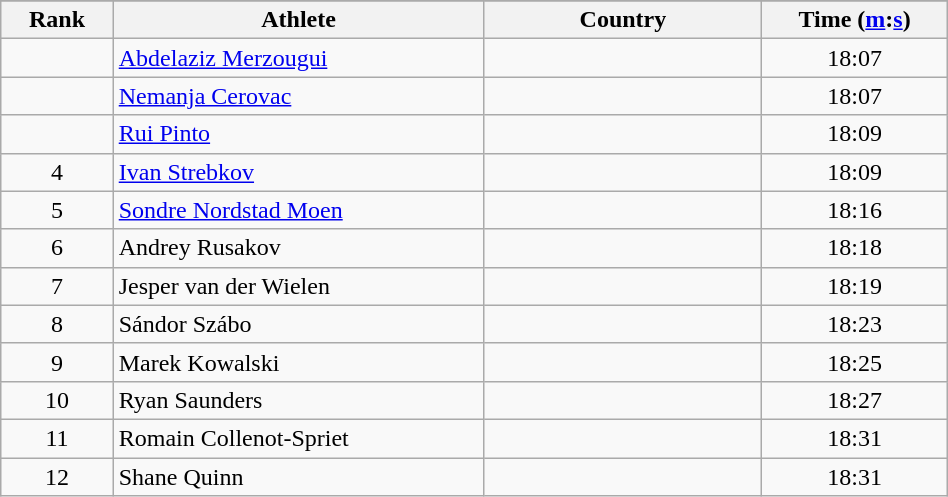<table class="wikitable" width=50%>
<tr>
</tr>
<tr>
<th width=5%>Rank</th>
<th width=20%>Athlete</th>
<th width=15%>Country</th>
<th width=10%>Time (<a href='#'>m</a>:<a href='#'>s</a>)</th>
</tr>
<tr align="center">
<td></td>
<td align="left"><a href='#'>Abdelaziz Merzougui</a></td>
<td align="left"></td>
<td>18:07</td>
</tr>
<tr align="center">
<td></td>
<td align="left"><a href='#'>Nemanja Cerovac</a></td>
<td align="left"></td>
<td>18:07</td>
</tr>
<tr align="center">
<td></td>
<td align="left"><a href='#'>Rui Pinto</a></td>
<td align="left"></td>
<td>18:09</td>
</tr>
<tr align="center">
<td>4</td>
<td align="left"><a href='#'>Ivan Strebkov</a></td>
<td align="left"></td>
<td>18:09</td>
</tr>
<tr align="center">
<td>5</td>
<td align="left"><a href='#'>Sondre Nordstad Moen</a></td>
<td align="left"></td>
<td>18:16</td>
</tr>
<tr align="center">
<td>6</td>
<td align="left">Andrey Rusakov</td>
<td align="left"></td>
<td>18:18</td>
</tr>
<tr align="center">
<td>7</td>
<td align="left">Jesper van der Wielen</td>
<td align="left"></td>
<td>18:19</td>
</tr>
<tr align="center">
<td>8</td>
<td align="left">Sándor Szábo</td>
<td align="left"></td>
<td>18:23</td>
</tr>
<tr align="center">
<td>9</td>
<td align="left">Marek Kowalski</td>
<td align="left"></td>
<td>18:25</td>
</tr>
<tr align="center">
<td>10</td>
<td align="left">Ryan Saunders</td>
<td align="left"></td>
<td>18:27</td>
</tr>
<tr align="center">
<td>11</td>
<td align="left">Romain Collenot-Spriet</td>
<td align="left"></td>
<td>18:31</td>
</tr>
<tr align="center">
<td>12</td>
<td align="left">Shane Quinn</td>
<td align="left"></td>
<td>18:31</td>
</tr>
</table>
